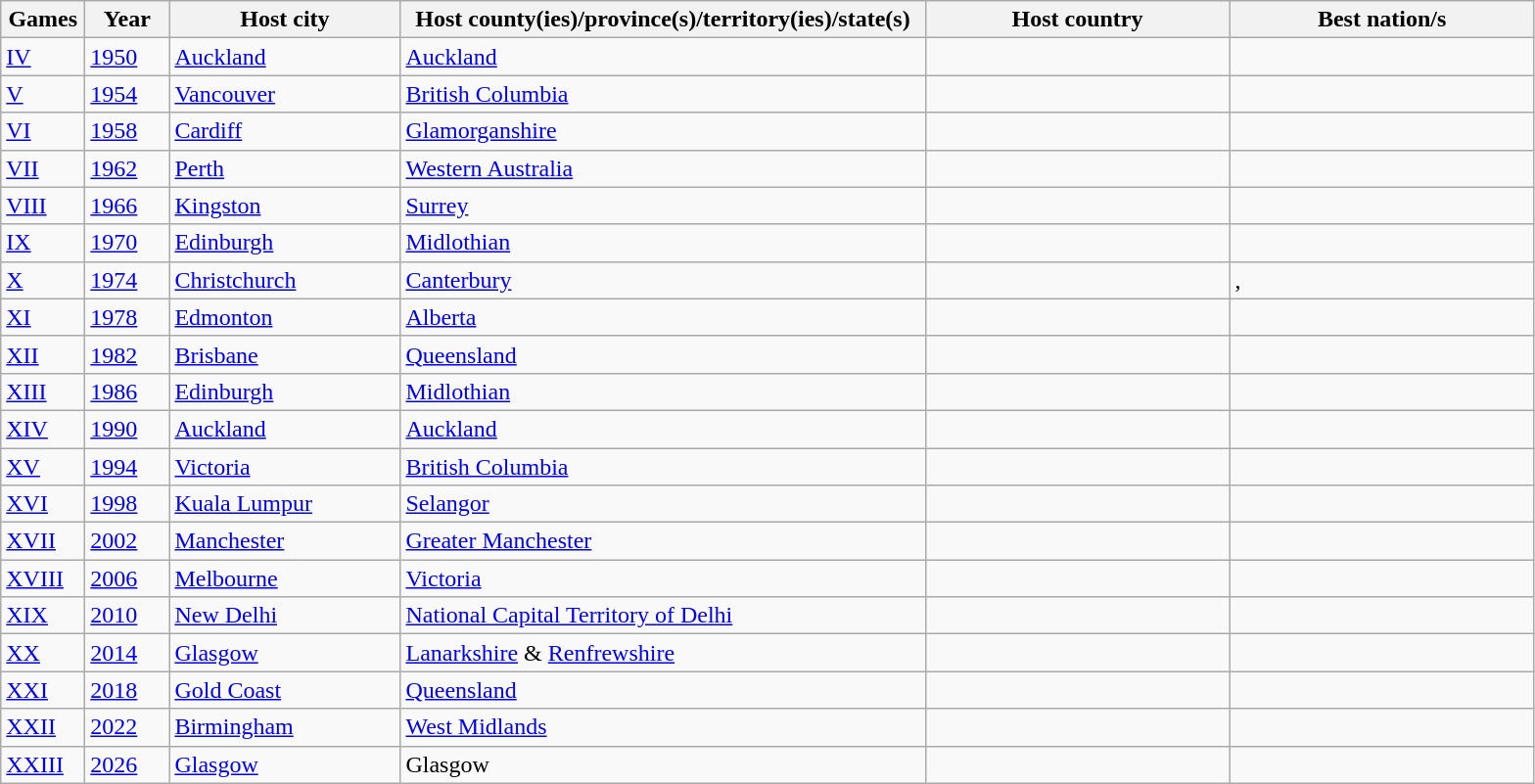<table class=wikitable>
<tr>
<th width=050>Games</th>
<th width=050>Year</th>
<th width=150>Host city</th>
<th width=350>Host county(ies)/province(s)/territory(ies)/state(s)</th>
<th width=200>Host country</th>
<th width=200>Best nation/s</th>
</tr>
<tr>
<td><a href='#'>IV</a></td>
<td><a href='#'>1950</a></td>
<td><a href='#'>Auckland</a></td>
<td><a href='#'>Auckland</a></td>
<td></td>
<td></td>
</tr>
<tr>
<td><a href='#'>V</a></td>
<td><a href='#'>1954</a></td>
<td><a href='#'>Vancouver</a></td>
<td><a href='#'>British Columbia</a></td>
<td></td>
<td></td>
</tr>
<tr>
<td><a href='#'>VI</a></td>
<td><a href='#'>1958</a></td>
<td><a href='#'>Cardiff</a></td>
<td><a href='#'>Glamorganshire</a></td>
<td></td>
<td></td>
</tr>
<tr>
<td><a href='#'>VII</a></td>
<td><a href='#'>1962</a></td>
<td><a href='#'>Perth</a></td>
<td><a href='#'>Western Australia</a></td>
<td></td>
<td></td>
</tr>
<tr>
<td><a href='#'>VIII</a></td>
<td><a href='#'>1966</a></td>
<td><a href='#'>Kingston</a></td>
<td><a href='#'>Surrey</a></td>
<td></td>
<td></td>
</tr>
<tr>
<td><a href='#'>IX</a></td>
<td><a href='#'>1970</a></td>
<td><a href='#'>Edinburgh</a></td>
<td><a href='#'>Midlothian</a></td>
<td></td>
<td></td>
</tr>
<tr>
<td><a href='#'>X</a></td>
<td><a href='#'>1974</a></td>
<td><a href='#'>Christchurch</a></td>
<td><a href='#'>Canterbury</a></td>
<td></td>
<td>, </td>
</tr>
<tr>
<td><a href='#'>XI</a></td>
<td><a href='#'>1978</a></td>
<td><a href='#'>Edmonton</a></td>
<td><a href='#'>Alberta</a></td>
<td></td>
<td></td>
</tr>
<tr>
<td><a href='#'>XII</a></td>
<td><a href='#'>1982</a></td>
<td><a href='#'>Brisbane</a></td>
<td><a href='#'>Queensland</a></td>
<td></td>
<td></td>
</tr>
<tr>
<td><a href='#'>XIII</a></td>
<td><a href='#'>1986</a></td>
<td><a href='#'>Edinburgh</a></td>
<td><a href='#'>Midlothian</a></td>
<td></td>
<td></td>
</tr>
<tr>
<td><a href='#'>XIV</a></td>
<td><a href='#'>1990</a></td>
<td><a href='#'>Auckland</a></td>
<td><a href='#'>Auckland</a></td>
<td></td>
<td></td>
</tr>
<tr>
<td><a href='#'>XV</a></td>
<td><a href='#'>1994</a></td>
<td><a href='#'>Victoria</a></td>
<td><a href='#'>British Columbia</a></td>
<td></td>
<td></td>
</tr>
<tr>
<td><a href='#'>XVI</a></td>
<td><a href='#'>1998</a></td>
<td><a href='#'>Kuala Lumpur</a></td>
<td><a href='#'>Selangor</a></td>
<td></td>
<td></td>
</tr>
<tr>
<td><a href='#'>XVII</a></td>
<td><a href='#'>2002</a></td>
<td><a href='#'>Manchester</a></td>
<td><a href='#'>Greater Manchester</a></td>
<td></td>
<td></td>
</tr>
<tr>
<td><a href='#'>XVIII</a></td>
<td><a href='#'>2006</a></td>
<td><a href='#'>Melbourne</a></td>
<td><a href='#'>Victoria</a></td>
<td></td>
<td></td>
</tr>
<tr>
<td><a href='#'>XIX</a></td>
<td><a href='#'>2010</a></td>
<td><a href='#'>New Delhi</a></td>
<td><a href='#'>National Capital Territory of Delhi</a></td>
<td></td>
<td></td>
</tr>
<tr>
<td><a href='#'>XX</a></td>
<td><a href='#'>2014</a></td>
<td><a href='#'>Glasgow</a></td>
<td><a href='#'>Lanarkshire</a> & <a href='#'>Renfrewshire</a></td>
<td></td>
<td></td>
</tr>
<tr>
<td><a href='#'>XXI</a></td>
<td><a href='#'>2018</a></td>
<td><a href='#'>Gold Coast</a></td>
<td><a href='#'>Queensland</a></td>
<td></td>
<td></td>
</tr>
<tr>
<td><a href='#'>XXII</a></td>
<td><a href='#'>2022</a></td>
<td><a href='#'>Birmingham</a></td>
<td><a href='#'>West Midlands</a></td>
<td></td>
<td></td>
</tr>
<tr>
<td><a href='#'>XXIII</a></td>
<td><a href='#'>2026</a></td>
<td><a href='#'>Glasgow</a></td>
<td>Glasgow</td>
<td></td>
<td></td>
</tr>
</table>
